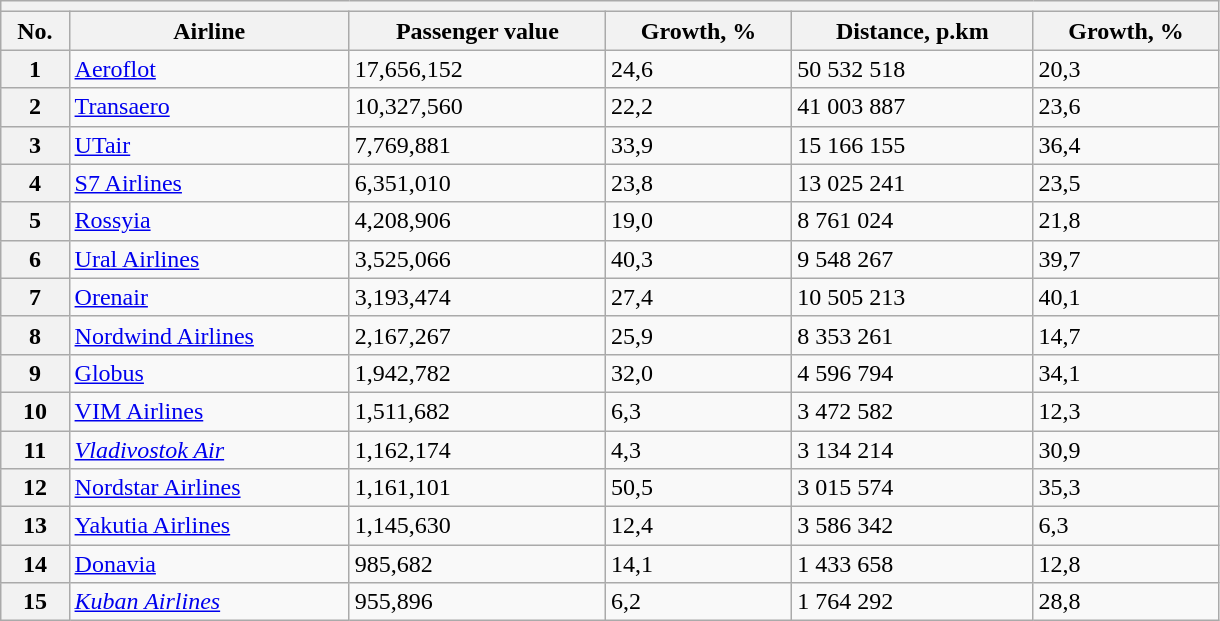<table class="sortable wikitable" style="text-align: centre">
<tr>
<th colspan="6" style="width:805px;"></th>
</tr>
<tr>
<th>No.</th>
<th>Airline</th>
<th>Passenger value</th>
<th>Growth, %</th>
<th>Distance, p.km</th>
<th>Growth, %</th>
</tr>
<tr>
<th>1</th>
<td><a href='#'>Aeroflot</a></td>
<td>17,656,152</td>
<td> 24,6</td>
<td>50 532 518</td>
<td> 20,3</td>
</tr>
<tr>
<th>2</th>
<td><a href='#'>Transaero</a></td>
<td>10,327,560</td>
<td> 22,2</td>
<td>41 003 887</td>
<td> 23,6</td>
</tr>
<tr>
<th>3</th>
<td><a href='#'>UTair</a></td>
<td>7,769,881</td>
<td> 33,9</td>
<td>15 166 155</td>
<td> 36,4</td>
</tr>
<tr>
<th>4</th>
<td><a href='#'>S7 Airlines</a></td>
<td>6,351,010</td>
<td> 23,8</td>
<td>13 025 241</td>
<td> 23,5</td>
</tr>
<tr>
<th>5</th>
<td><a href='#'>Rossyia</a></td>
<td>4,208,906</td>
<td> 19,0</td>
<td>8 761 024</td>
<td> 21,8</td>
</tr>
<tr>
<th>6</th>
<td><a href='#'>Ural Airlines</a></td>
<td>3,525,066</td>
<td> 40,3</td>
<td>9 548 267</td>
<td> 39,7</td>
</tr>
<tr>
<th>7</th>
<td><a href='#'>Orenair</a></td>
<td>3,193,474</td>
<td> 27,4</td>
<td>10 505 213</td>
<td> 40,1</td>
</tr>
<tr>
<th>8</th>
<td><a href='#'>Nordwind Airlines</a></td>
<td>2,167,267</td>
<td> 25,9</td>
<td>8 353 261</td>
<td> 14,7</td>
</tr>
<tr>
<th>9</th>
<td><a href='#'>Globus</a></td>
<td>1,942,782</td>
<td> 32,0</td>
<td>4 596 794</td>
<td> 34,1</td>
</tr>
<tr>
<th>10</th>
<td><a href='#'>VIM Airlines</a></td>
<td>1,511,682</td>
<td> 6,3</td>
<td>3 472 582</td>
<td> 12,3</td>
</tr>
<tr>
<th>11</th>
<td><em><a href='#'>Vladivostok Air</a></em></td>
<td>1,162,174</td>
<td> 4,3</td>
<td>3 134 214</td>
<td> 30,9</td>
</tr>
<tr>
<th>12</th>
<td><a href='#'>Nordstar Airlines</a></td>
<td>1,161,101</td>
<td> 50,5</td>
<td>3 015 574</td>
<td> 35,3</td>
</tr>
<tr>
<th>13</th>
<td><a href='#'>Yakutia Airlines</a></td>
<td>1,145,630</td>
<td> 12,4</td>
<td>3 586 342</td>
<td> 6,3</td>
</tr>
<tr>
<th>14</th>
<td><a href='#'>Donavia</a></td>
<td>985,682</td>
<td> 14,1</td>
<td>1 433 658</td>
<td> 12,8</td>
</tr>
<tr>
<th>15</th>
<td><em><a href='#'>Kuban Airlines</a></em></td>
<td>955,896</td>
<td> 6,2</td>
<td>1 764 292</td>
<td> 28,8</td>
</tr>
</table>
